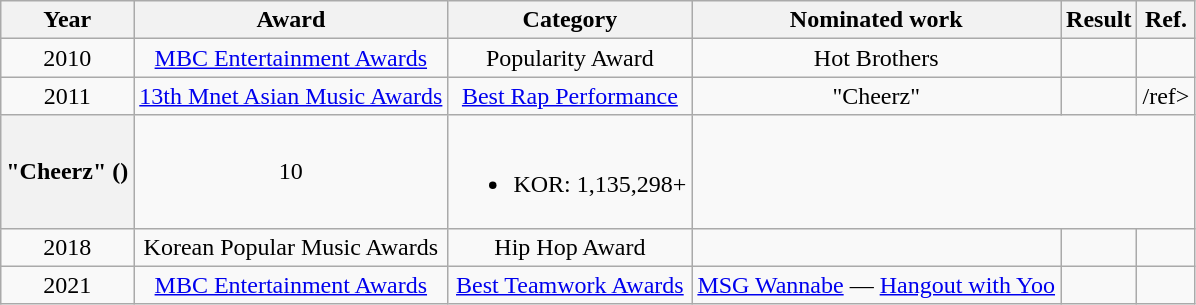<table class="wikitable" style="text-align:center;">
<tr>
<th>Year</th>
<th>Award</th>
<th>Category</th>
<th>Nominated work</th>
<th>Result</th>
<th>Ref.</th>
</tr>
<tr>
<td>2010</td>
<td><a href='#'>MBC Entertainment Awards</a></td>
<td>Popularity Award</td>
<td>Hot Brothers</td>
<td></td>
<td></td>
</tr>
<tr>
<td rowspan="1">2011</td>
<td><a href='#'>13th Mnet Asian Music Awards</a></td>
<td><a href='#'>Best Rap Performance</a></td>
<td>"Cheerz"</td>
<td></td>
<td>/ref></td>
</tr>
<tr>
<th scope="row">"Cheerz" ()</th>
<td>10</td>
<td><br><ul><li>KOR: 1,135,298+</li></ul></td>
</tr>
<tr>
<td>2018</td>
<td>Korean Popular Music Awards</td>
<td>Hip Hop Award</td>
<td></td>
<td></td>
<td></td>
</tr>
<tr>
<td>2021</td>
<td><a href='#'>MBC Entertainment Awards</a></td>
<td><a href='#'>Best Teamwork Awards</a></td>
<td><a href='#'>MSG Wannabe</a> — <a href='#'>Hangout with Yoo</a></td>
<td></td>
<td></td>
</tr>
</table>
